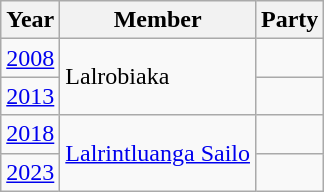<table class="wikitable sortable">
<tr>
<th>Year</th>
<th>Member</th>
<th colspan="2">Party</th>
</tr>
<tr>
<td><a href='#'>2008</a></td>
<td rowspan=2>Lalrobiaka</td>
<td></td>
</tr>
<tr>
<td><a href='#'>2013</a></td>
</tr>
<tr>
<td><a href='#'>2018</a></td>
<td rowspan=2><a href='#'>Lalrintluanga Sailo</a></td>
<td></td>
</tr>
<tr>
<td><a href='#'>2023</a></td>
</tr>
</table>
